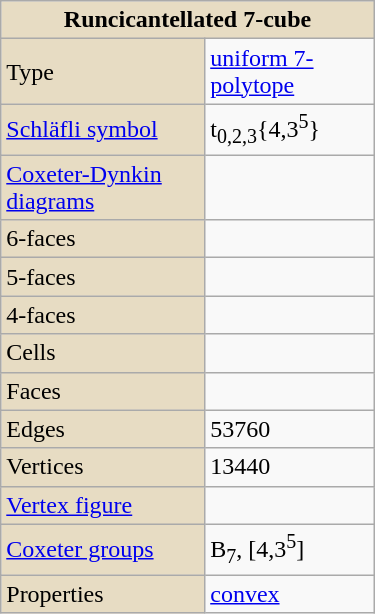<table class="wikitable" align="right" style="margin-left:10px" width="250">
<tr>
<th style="background:#e7dcc3;" colspan="2">Runcicantellated 7-cube</th>
</tr>
<tr>
<td style="background:#e7dcc3;">Type</td>
<td><a href='#'>uniform 7-polytope</a></td>
</tr>
<tr>
<td style="background:#e7dcc3;"><a href='#'>Schläfli symbol</a></td>
<td>t<sub>0,2,3</sub>{4,3<sup>5</sup>}</td>
</tr>
<tr>
<td style="background:#e7dcc3;"><a href='#'>Coxeter-Dynkin diagrams</a></td>
<td></td>
</tr>
<tr>
<td style="background:#e7dcc3;">6-faces</td>
<td></td>
</tr>
<tr>
<td style="background:#e7dcc3;">5-faces</td>
<td></td>
</tr>
<tr>
<td style="background:#e7dcc3;">4-faces</td>
<td></td>
</tr>
<tr>
<td style="background:#e7dcc3;">Cells</td>
<td></td>
</tr>
<tr>
<td style="background:#e7dcc3;">Faces</td>
<td></td>
</tr>
<tr>
<td style="background:#e7dcc3;">Edges</td>
<td>53760</td>
</tr>
<tr>
<td style="background:#e7dcc3;">Vertices</td>
<td>13440</td>
</tr>
<tr>
<td style="background:#e7dcc3;"><a href='#'>Vertex figure</a></td>
<td></td>
</tr>
<tr>
<td style="background:#e7dcc3;"><a href='#'>Coxeter groups</a></td>
<td>B<sub>7</sub>, [4,3<sup>5</sup>]</td>
</tr>
<tr>
<td style="background:#e7dcc3;">Properties</td>
<td><a href='#'>convex</a></td>
</tr>
</table>
